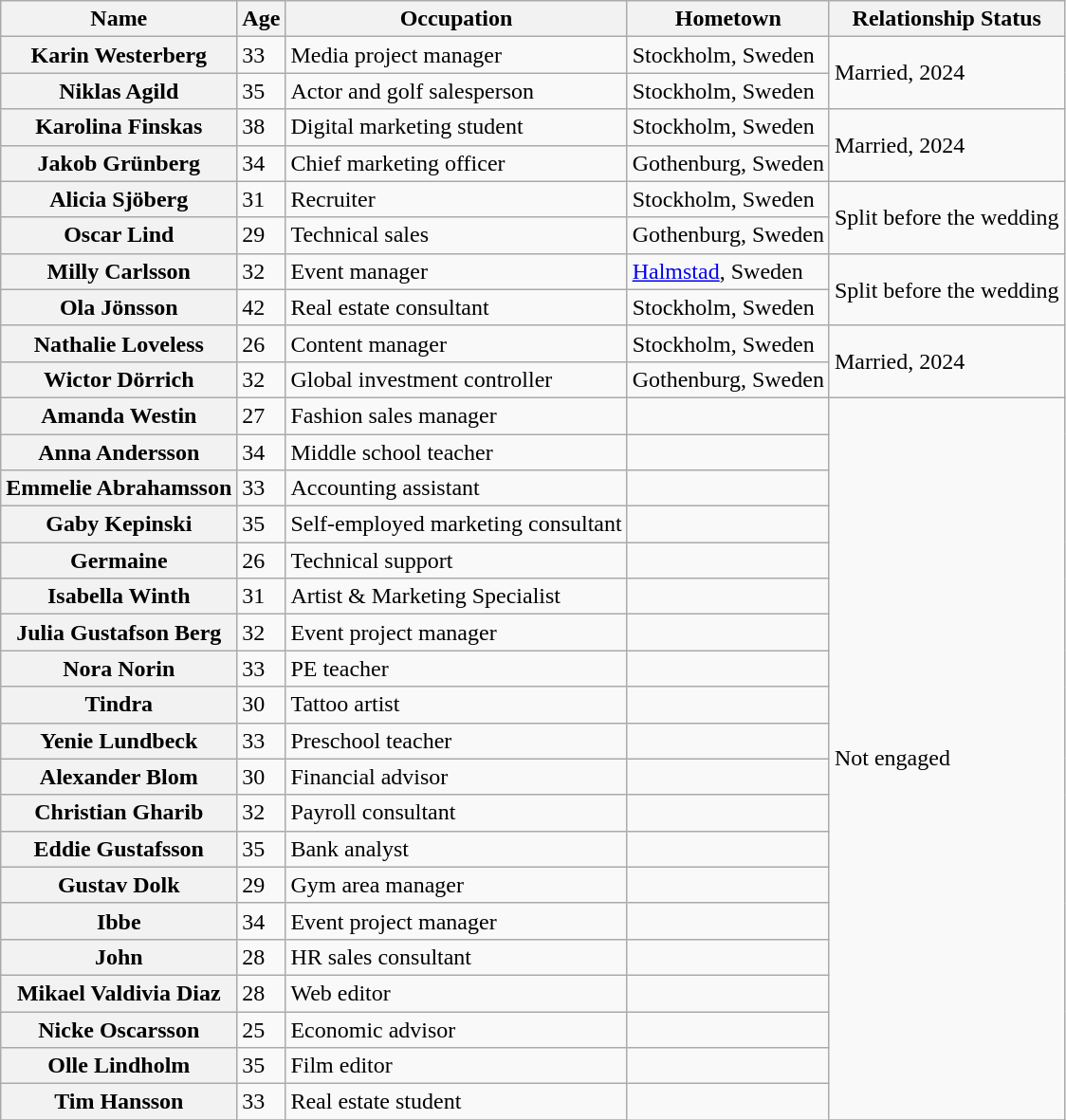<table class="wikitable sortable plainrowheaders">
<tr>
<th scope="col">Name</th>
<th scope="col">Age</th>
<th scope="col">Occupation</th>
<th scope="col">Hometown</th>
<th scope="col">Relationship Status</th>
</tr>
<tr>
<th scope="row">Karin Westerberg</th>
<td>33</td>
<td>Media project manager</td>
<td>Stockholm, Sweden</td>
<td rowspan="2">Married, 2024</td>
</tr>
<tr>
<th scope="row">Niklas Agild</th>
<td>35</td>
<td>Actor and golf salesperson</td>
<td>Stockholm, Sweden</td>
</tr>
<tr>
<th scope="row">Karolina Finskas</th>
<td>38</td>
<td>Digital marketing student</td>
<td>Stockholm, Sweden</td>
<td rowspan="2">Married, 2024</td>
</tr>
<tr>
<th scope="row">Jakob Grünberg</th>
<td>34</td>
<td>Chief marketing officer</td>
<td>Gothenburg, Sweden</td>
</tr>
<tr>
<th scope="row">Alicia Sjöberg</th>
<td>31</td>
<td>Recruiter</td>
<td>Stockholm, Sweden</td>
<td rowspan="2">Split before the wedding</td>
</tr>
<tr>
<th scope="row">Oscar Lind</th>
<td>29</td>
<td>Technical sales</td>
<td>Gothenburg, Sweden</td>
</tr>
<tr>
<th scope="row">Milly Carlsson</th>
<td>32</td>
<td>Event manager</td>
<td><a href='#'>Halmstad</a>, Sweden</td>
<td rowspan="2">Split before the wedding</td>
</tr>
<tr>
<th scope="row">Ola Jönsson</th>
<td>42</td>
<td>Real estate consultant</td>
<td>Stockholm, Sweden</td>
</tr>
<tr>
<th scope="row">Nathalie Loveless</th>
<td>26</td>
<td>Content manager</td>
<td>Stockholm, Sweden</td>
<td rowspan="2">Married, 2024</td>
</tr>
<tr>
<th scope="row">Wictor Dörrich</th>
<td>32</td>
<td>Global investment controller</td>
<td>Gothenburg, Sweden</td>
</tr>
<tr>
<th scope="row">Amanda Westin</th>
<td>27</td>
<td>Fashion sales manager</td>
<td></td>
<td rowspan="20">Not engaged</td>
</tr>
<tr>
<th scope="row">Anna Andersson</th>
<td>34</td>
<td>Middle school teacher</td>
<td></td>
</tr>
<tr>
<th scope="row">Emmelie Abrahamsson</th>
<td>33</td>
<td>Accounting assistant</td>
<td></td>
</tr>
<tr>
<th scope="row">Gaby Kepinski</th>
<td>35</td>
<td>Self-employed marketing consultant</td>
<td></td>
</tr>
<tr>
<th scope="row">Germaine</th>
<td>26</td>
<td>Technical support</td>
<td></td>
</tr>
<tr>
<th scope="row">Isabella Winth</th>
<td>31</td>
<td>Artist & Marketing Specialist</td>
<td></td>
</tr>
<tr>
<th scope="row">Julia Gustafson Berg</th>
<td>32</td>
<td>Event project manager</td>
<td></td>
</tr>
<tr>
<th scope="row">Nora Norin</th>
<td>33</td>
<td>PE teacher</td>
<td></td>
</tr>
<tr>
<th scope="row">Tindra</th>
<td>30</td>
<td>Tattoo artist</td>
<td></td>
</tr>
<tr>
<th scope="row">Yenie Lundbeck</th>
<td>33</td>
<td>Preschool teacher</td>
<td></td>
</tr>
<tr>
<th scope="row">Alexander Blom</th>
<td>30</td>
<td>Financial advisor</td>
<td></td>
</tr>
<tr>
<th scope="row">Christian Gharib</th>
<td>32</td>
<td>Payroll consultant</td>
<td></td>
</tr>
<tr>
<th scope="row">Eddie Gustafsson</th>
<td>35</td>
<td>Bank analyst</td>
<td></td>
</tr>
<tr>
<th scope="row">Gustav Dolk</th>
<td>29</td>
<td>Gym area manager</td>
<td></td>
</tr>
<tr>
<th scope="row">Ibbe</th>
<td>34</td>
<td>Event project manager</td>
<td></td>
</tr>
<tr>
<th scope="row">John</th>
<td>28</td>
<td>HR sales consultant</td>
<td></td>
</tr>
<tr>
<th scope="row">Mikael Valdivia Diaz</th>
<td>28</td>
<td>Web editor</td>
<td></td>
</tr>
<tr>
<th scope="row">Nicke Oscarsson</th>
<td>25</td>
<td>Economic advisor</td>
<td></td>
</tr>
<tr>
<th scope="row">Olle Lindholm</th>
<td>35</td>
<td>Film editor</td>
<td></td>
</tr>
<tr>
<th scope="row">Tim Hansson</th>
<td>33</td>
<td>Real estate student</td>
</tr>
<tr>
</tr>
</table>
